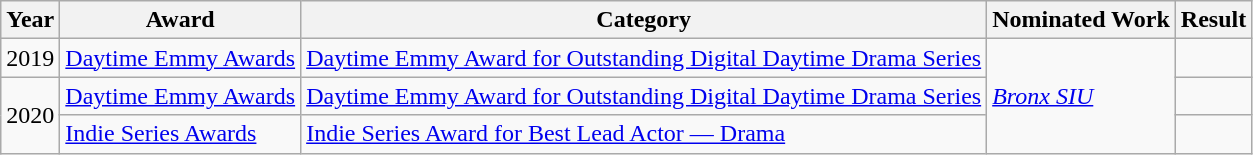<table class="wikitable">
<tr style="text-align:center;">
<th>Year</th>
<th>Award</th>
<th>Category</th>
<th>Nominated Work</th>
<th>Result</th>
</tr>
<tr>
<td>2019</td>
<td><a href='#'>Daytime Emmy Awards</a></td>
<td><a href='#'>Daytime Emmy Award for Outstanding Digital Daytime Drama Series</a></td>
<td rowspan="3"><em><a href='#'>Bronx SIU</a></em></td>
<td></td>
</tr>
<tr>
<td rowspan="2">2020</td>
<td><a href='#'>Daytime Emmy Awards</a></td>
<td><a href='#'>Daytime Emmy Award for Outstanding Digital Daytime Drama Series</a></td>
<td></td>
</tr>
<tr>
<td><a href='#'>Indie Series Awards</a></td>
<td><a href='#'>Indie Series Award for Best Lead Actor — Drama</a></td>
<td></td>
</tr>
</table>
